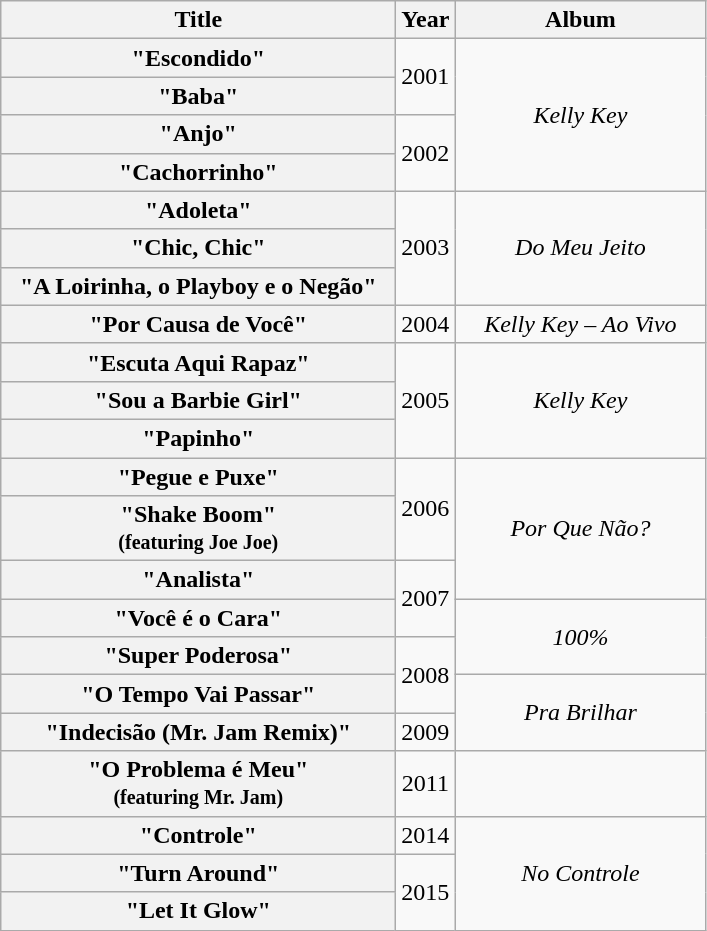<table class="wikitable plainrowheaders" style="text-align:center;" border="1">
<tr>
<th scope="col" style="width:16em;">Title</th>
<th scope="col">Year</th>
<th scope="col" style="width:10em;">Album</th>
</tr>
<tr>
<th scope="row">"Escondido"</th>
<td rowspan="2">2001</td>
<td align="center" rowspan="4"><em>Kelly Key</em></td>
</tr>
<tr>
<th scope="row">"Baba"</th>
</tr>
<tr>
<th scope="row">"Anjo"</th>
<td rowspan="2">2002</td>
</tr>
<tr>
<th scope="row">"Cachorrinho"</th>
</tr>
<tr>
<th scope="row">"Adoleta"</th>
<td rowspan="3">2003</td>
<td align="center" rowspan="3"><em>Do Meu Jeito</em></td>
</tr>
<tr>
<th scope="row">"Chic, Chic"</th>
</tr>
<tr>
<th scope="row">"A Loirinha, o Playboy e o Negão"</th>
</tr>
<tr>
<th scope="row">"Por Causa de Você"</th>
<td>2004</td>
<td align="center"><em>Kelly Key – Ao Vivo</em></td>
</tr>
<tr>
<th scope="row">"Escuta Aqui Rapaz"</th>
<td rowspan="3">2005</td>
<td align="center" rowspan="3"><em>Kelly Key</em></td>
</tr>
<tr>
<th scope="row">"Sou a Barbie Girl"</th>
</tr>
<tr>
<th scope="row">"Papinho"</th>
</tr>
<tr>
<th scope="row">"Pegue e Puxe"</th>
<td rowspan="2">2006</td>
<td align="center" rowspan="3"><em>Por Que Não?</em></td>
</tr>
<tr>
<th scope="row">"Shake Boom" <br><small>(featuring Joe Joe)</small></th>
</tr>
<tr>
<th scope="row">"Analista"</th>
<td rowspan="2">2007</td>
</tr>
<tr>
<th scope="row">"Você é o Cara"</th>
<td align="center" rowspan="2"><em>100%</em></td>
</tr>
<tr>
<th scope="row">"Super Poderosa"</th>
<td rowspan="2">2008</td>
</tr>
<tr>
<th scope="row">"O Tempo Vai Passar"</th>
<td align="center" rowspan="2"><em>Pra Brilhar</em></td>
</tr>
<tr>
<th scope="row">"Indecisão (Mr. Jam Remix)"</th>
<td>2009</td>
</tr>
<tr>
<th scope="row">"O Problema é Meu" <br><small>(featuring Mr. Jam)</small></th>
<td>2011</td>
<td align="center"></td>
</tr>
<tr>
<th scope="row">"Controle"</th>
<td>2014</td>
<td align="center" rowspan="3"><em>No Controle</em></td>
</tr>
<tr>
<th scope="row">"Turn Around"</th>
<td rowspan="2">2015</td>
</tr>
<tr>
<th scope="row">"Let It Glow"</th>
</tr>
</table>
